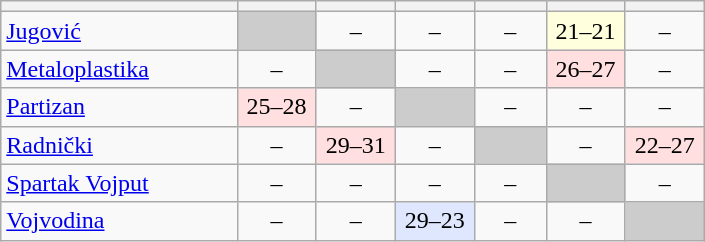<table class="wikitable" style="text-align: center;" width="470">
<tr>
<th width=175></th>
<th width=55></th>
<th width=55></th>
<th width=55></th>
<th width=55></th>
<th width=55></th>
<th width=55></th>
</tr>
<tr>
<td style="text-align: left;"><a href='#'>Jugović</a></td>
<td bgcolor=#CCCCCC> </td>
<td>–</td>
<td>–</td>
<td>–</td>
<td bgcolor=#FFFFDD>21–21</td>
<td>–</td>
</tr>
<tr>
<td style="text-align: left;"><a href='#'>Metaloplastika</a></td>
<td>–</td>
<td bgcolor=#CCCCCC> </td>
<td>–</td>
<td>–</td>
<td bgcolor=#FFDFDF>26–27</td>
<td>–</td>
</tr>
<tr>
<td style="text-align: left;"><a href='#'>Partizan</a></td>
<td bgcolor=#FFDFDF>25–28</td>
<td>–</td>
<td bgcolor=#CCCCCC> </td>
<td>–</td>
<td>–</td>
<td>–</td>
</tr>
<tr>
<td style="text-align: left;"><a href='#'>Radnički</a></td>
<td>–</td>
<td bgcolor=#FFDFDF>29–31</td>
<td>–</td>
<td bgcolor=#CCCCCC> </td>
<td>–</td>
<td bgcolor=#FFDFDF>22–27</td>
</tr>
<tr>
<td style="text-align: left;"><a href='#'>Spartak Vojput</a></td>
<td>–</td>
<td>–</td>
<td>–</td>
<td>–</td>
<td bgcolor=#CCCCCC> </td>
<td>–</td>
</tr>
<tr>
<td style="text-align: left;"><a href='#'>Vojvodina</a></td>
<td>–</td>
<td>–</td>
<td bgcolor=#DFE7FF>29–23</td>
<td>–</td>
<td>–</td>
<td bgcolor=#CCCCCC> </td>
</tr>
</table>
